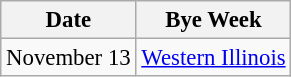<table class="wikitable" style="font-size:95%;">
<tr>
<th>Date</th>
<th>Bye Week</th>
</tr>
<tr>
<td>November 13</td>
<td><a href='#'>Western Illinois</a></td>
</tr>
</table>
